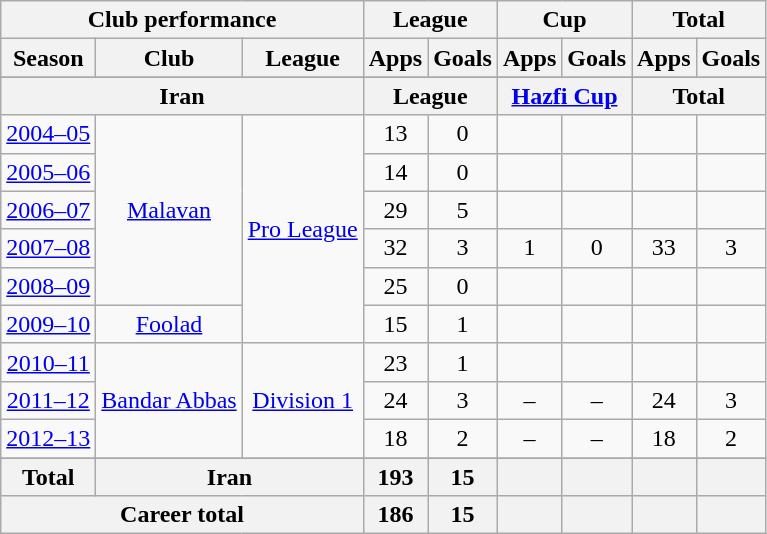<table class="wikitable" style="text-align:center">
<tr>
<th colspan=3>Club performance</th>
<th colspan=2>League</th>
<th colspan=2>Cup</th>
<th colspan=2>Total</th>
</tr>
<tr>
<th>Season</th>
<th>Club</th>
<th>League</th>
<th>Apps</th>
<th>Goals</th>
<th>Apps</th>
<th>Goals</th>
<th>Apps</th>
<th>Goals</th>
</tr>
<tr>
</tr>
<tr>
<th colspan=3>Iran</th>
<th colspan=2>League</th>
<th colspan=2><a href='#'>Hazfi Cup</a></th>
<th colspan=2>Total</th>
</tr>
<tr>
<td><a href='#'>2004–05</a></td>
<td rowspan="5"><a href='#'>Malavan</a></td>
<td rowspan="6"><a href='#'>Pro League</a></td>
<td>13</td>
<td>0</td>
<td></td>
<td></td>
<td></td>
<td></td>
</tr>
<tr>
<td><a href='#'>2005–06</a></td>
<td>14</td>
<td>0</td>
<td></td>
<td></td>
<td></td>
<td></td>
</tr>
<tr>
<td><a href='#'>2006–07</a></td>
<td>29</td>
<td>5</td>
<td></td>
<td></td>
<td></td>
<td></td>
</tr>
<tr>
<td><a href='#'>2007–08</a></td>
<td>32</td>
<td>3</td>
<td>1</td>
<td>0</td>
<td>33</td>
<td>3</td>
</tr>
<tr>
<td><a href='#'>2008–09</a></td>
<td>25</td>
<td>0</td>
<td></td>
<td></td>
<td></td>
<td></td>
</tr>
<tr>
<td><a href='#'>2009–10</a></td>
<td rowspan="1"><a href='#'>Foolad</a></td>
<td>15</td>
<td>1</td>
<td></td>
<td></td>
<td></td>
<td></td>
</tr>
<tr>
<td><a href='#'>2010–11</a></td>
<td rowspan="3"><a href='#'>Bandar Abbas</a></td>
<td rowspan="3"><a href='#'>Division 1</a></td>
<td>23</td>
<td>1</td>
<td></td>
<td></td>
<td></td>
<td></td>
</tr>
<tr>
<td><a href='#'>2011–12</a></td>
<td>24</td>
<td>3</td>
<td>–</td>
<td>–</td>
<td>24</td>
<td>3</td>
</tr>
<tr>
<td><a href='#'>2012–13</a></td>
<td>18</td>
<td>2</td>
<td>–</td>
<td>–</td>
<td>18</td>
<td>2</td>
</tr>
<tr>
</tr>
<tr>
<th rowspan=1>Total</th>
<th colspan=2>Iran</th>
<th>193</th>
<th>15</th>
<th></th>
<th></th>
<th></th>
<th></th>
</tr>
<tr>
<th colspan=3>Career total</th>
<th>186</th>
<th>15</th>
<th></th>
<th></th>
<th></th>
<th></th>
</tr>
</table>
